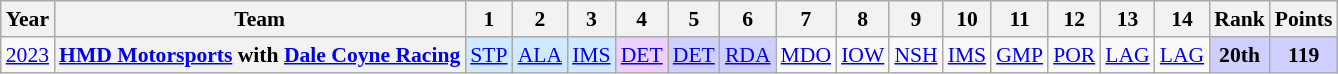<table class="wikitable" style="text-align:center; font-size:90%">
<tr>
<th>Year</th>
<th>Team</th>
<th>1</th>
<th>2</th>
<th>3</th>
<th>4</th>
<th>5</th>
<th>6</th>
<th>7</th>
<th>8</th>
<th>9</th>
<th>10</th>
<th>11</th>
<th>12</th>
<th>13</th>
<th>14</th>
<th>Rank</th>
<th>Points</th>
</tr>
<tr>
<td><a href='#'>2023</a></td>
<th><a href='#'>HMD Motorsports</a> with <a href='#'>Dale Coyne Racing</a></th>
<td style="background:#CFEAFF;"><a href='#'>STP</a><br></td>
<td style="background:#cfeaff;"><a href='#'>ALA</a><br></td>
<td style="background:#cfeaff;"><a href='#'>IMS</a><br></td>
<td style="background:#efcfff;"><a href='#'>DET</a><br></td>
<td style="background:#cfcfff;"><a href='#'>DET</a><br></td>
<td style="background:#cfcfff;"><a href='#'>RDA</a><br></td>
<td style="background:#;"><a href='#'>MDO</a><br></td>
<td style="background:#;"><a href='#'>IOW</a><br></td>
<td style="background:#;"><a href='#'>NSH</a><br></td>
<td style="background:#;"><a href='#'>IMS</a><br></td>
<td style="background:#;"><a href='#'>GMP</a><br></td>
<td style="background:#;"><a href='#'>POR</a><br></td>
<td style="background:#;"><a href='#'>LAG</a><br></td>
<td style="background:#;"><a href='#'>LAG</a><br></td>
<th style="background:#cfcfff;">20th</th>
<th style="background:#cfcfff;">119</th>
</tr>
</table>
